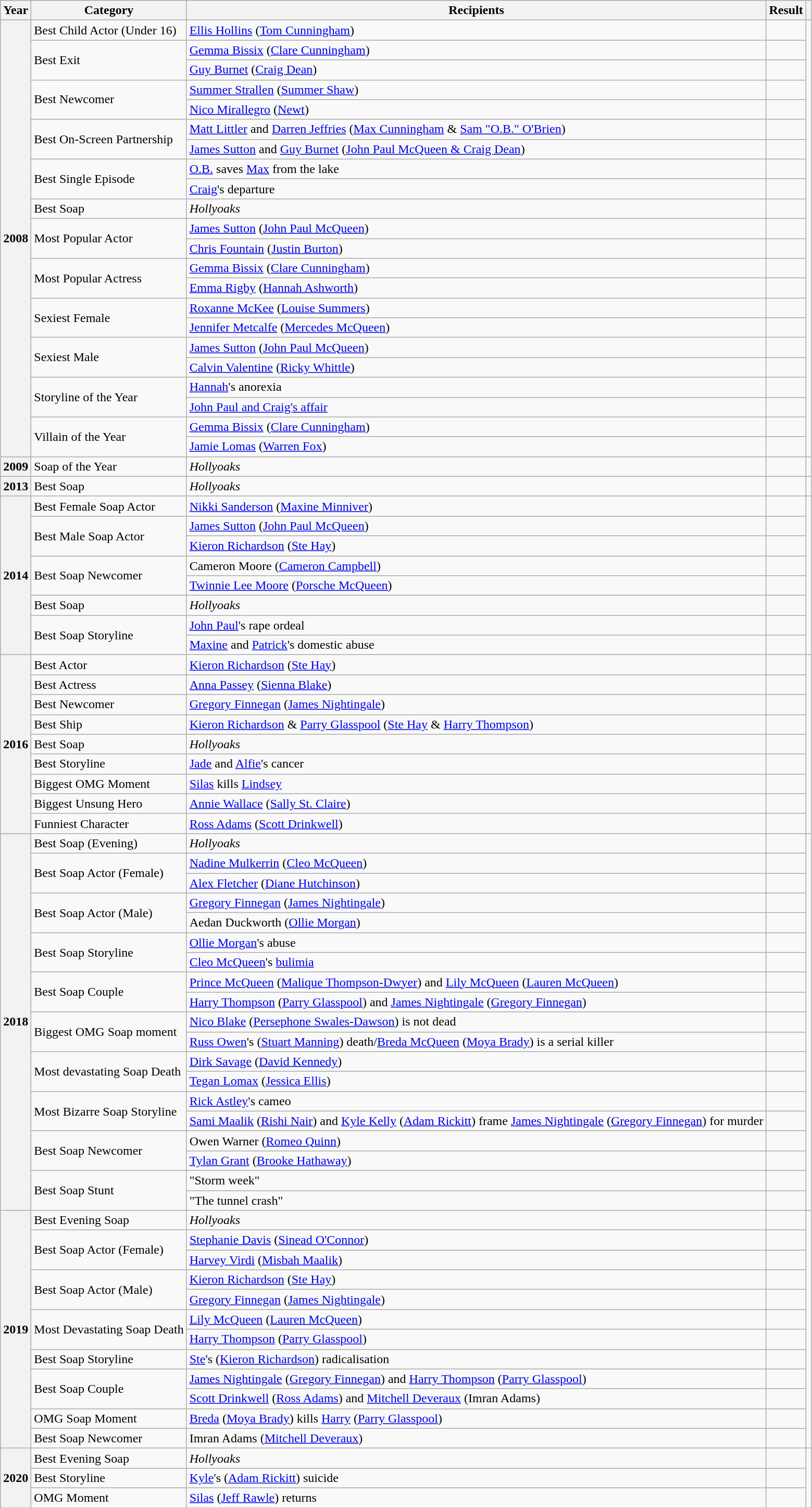<table class="wikitable plainrowheaders sortable">
<tr>
<th scope="col" class="unsortable">Year</th>
<th scope="col" class="sortable">Category</th>
<th scope="col">Recipients</th>
<th scope="col">Result</th>
<th scope="col" class="unsortable"></th>
</tr>
<tr>
<th scope="row" rowspan="22">2008</th>
<td>Best Child Actor (Under 16)</td>
<td><a href='#'>Ellis Hollins</a> (<a href='#'>Tom Cunningham</a>)</td>
<td></td>
<td style="text-align:center;" rowspan="22"></td>
</tr>
<tr>
<td rowspan="2">Best Exit</td>
<td><a href='#'>Gemma Bissix</a> (<a href='#'>Clare Cunningham</a>)</td>
<td></td>
</tr>
<tr>
<td><a href='#'>Guy Burnet</a> (<a href='#'>Craig Dean</a>)</td>
<td></td>
</tr>
<tr>
<td rowspan="2">Best Newcomer</td>
<td><a href='#'>Summer Strallen</a> (<a href='#'>Summer Shaw</a>)</td>
<td></td>
</tr>
<tr>
<td><a href='#'>Nico Mirallegro</a> (<a href='#'>Newt</a>)</td>
<td></td>
</tr>
<tr>
<td rowspan="2">Best On-Screen Partnership</td>
<td><a href='#'>Matt Littler</a> and <a href='#'>Darren Jeffries</a> (<a href='#'>Max Cunningham</a> & <a href='#'>Sam "O.B." O'Brien</a>)</td>
<td></td>
</tr>
<tr>
<td><a href='#'>James Sutton</a> and <a href='#'>Guy Burnet</a> (<a href='#'>John Paul McQueen & Craig Dean</a>)</td>
<td></td>
</tr>
<tr>
<td rowspan="2">Best Single Episode</td>
<td><a href='#'>O.B.</a> saves <a href='#'>Max</a> from the lake</td>
<td></td>
</tr>
<tr>
<td><a href='#'>Craig</a>'s departure</td>
<td></td>
</tr>
<tr>
<td>Best Soap</td>
<td><em>Hollyoaks</em></td>
<td></td>
</tr>
<tr>
<td rowspan="2">Most Popular Actor</td>
<td><a href='#'>James Sutton</a> (<a href='#'>John Paul McQueen</a>)</td>
<td></td>
</tr>
<tr>
<td><a href='#'>Chris Fountain</a> (<a href='#'>Justin Burton</a>)</td>
<td></td>
</tr>
<tr>
<td rowspan="2">Most Popular Actress</td>
<td><a href='#'>Gemma Bissix</a> (<a href='#'>Clare Cunningham</a>)</td>
<td></td>
</tr>
<tr>
<td><a href='#'>Emma Rigby</a> (<a href='#'>Hannah Ashworth</a>)</td>
<td></td>
</tr>
<tr>
<td rowspan="2">Sexiest Female</td>
<td><a href='#'>Roxanne McKee</a> (<a href='#'>Louise Summers</a>)</td>
<td></td>
</tr>
<tr>
<td><a href='#'>Jennifer Metcalfe</a> (<a href='#'>Mercedes McQueen</a>)</td>
<td></td>
</tr>
<tr>
<td rowspan="2">Sexiest Male</td>
<td><a href='#'>James Sutton</a> (<a href='#'>John Paul McQueen</a>)</td>
<td></td>
</tr>
<tr>
<td><a href='#'>Calvin Valentine</a> (<a href='#'>Ricky Whittle</a>)</td>
<td></td>
</tr>
<tr>
<td rowspan="2">Storyline of the Year</td>
<td><a href='#'>Hannah</a>'s anorexia</td>
<td></td>
</tr>
<tr>
<td><a href='#'>John Paul and Craig's affair</a></td>
<td></td>
</tr>
<tr>
<td rowspan="2">Villain of the Year</td>
<td><a href='#'>Gemma Bissix</a> (<a href='#'>Clare Cunningham</a>)</td>
<td></td>
</tr>
<tr>
<td><a href='#'>Jamie Lomas</a> (<a href='#'>Warren Fox</a>)</td>
<td></td>
</tr>
<tr>
<th scope="row">2009</th>
<td>Soap of the Year</td>
<td><em>Hollyoaks</em></td>
<td></td>
<td style="text-align:center;"></td>
</tr>
<tr>
<th scope="row">2013</th>
<td>Best Soap</td>
<td><em>Hollyoaks</em></td>
<td></td>
<td style="text-align:center;"></td>
</tr>
<tr>
<th scope="row" rowspan="8">2014</th>
<td>Best Female Soap Actor</td>
<td><a href='#'>Nikki Sanderson</a> (<a href='#'>Maxine Minniver</a>)</td>
<td></td>
<td style="text-align:center;" rowspan="8"></td>
</tr>
<tr>
<td rowspan="2">Best Male Soap Actor</td>
<td><a href='#'>James Sutton</a> (<a href='#'>John Paul McQueen</a>)</td>
<td></td>
</tr>
<tr>
<td><a href='#'>Kieron Richardson</a> (<a href='#'>Ste Hay</a>)</td>
<td></td>
</tr>
<tr>
<td rowspan="2">Best Soap Newcomer</td>
<td>Cameron Moore (<a href='#'>Cameron Campbell</a>)</td>
<td></td>
</tr>
<tr>
<td><a href='#'>Twinnie Lee Moore</a> (<a href='#'>Porsche McQueen</a>)</td>
<td></td>
</tr>
<tr>
<td>Best Soap</td>
<td><em>Hollyoaks</em></td>
<td></td>
</tr>
<tr>
<td rowspan="2">Best Soap Storyline</td>
<td><a href='#'>John Paul</a>'s rape ordeal</td>
<td></td>
</tr>
<tr>
<td><a href='#'>Maxine</a> and <a href='#'>Patrick</a>'s domestic abuse</td>
<td></td>
</tr>
<tr>
<th scope="row" rowspan="9">2016</th>
<td>Best Actor</td>
<td><a href='#'>Kieron Richardson</a> (<a href='#'>Ste Hay</a>)</td>
<td></td>
<td style="text-align:center;" rowspan="9"></td>
</tr>
<tr>
<td>Best Actress</td>
<td><a href='#'>Anna Passey</a> (<a href='#'>Sienna Blake</a>)</td>
<td></td>
</tr>
<tr>
<td>Best Newcomer</td>
<td><a href='#'>Gregory Finnegan</a> (<a href='#'>James Nightingale</a>)</td>
<td></td>
</tr>
<tr>
<td>Best Ship</td>
<td><a href='#'>Kieron Richardson</a> & <a href='#'>Parry Glasspool</a> (<a href='#'>Ste Hay</a> & <a href='#'>Harry Thompson</a>)</td>
<td></td>
</tr>
<tr>
<td>Best Soap</td>
<td><em>Hollyoaks</em></td>
<td></td>
</tr>
<tr>
<td>Best Storyline</td>
<td><a href='#'>Jade</a> and <a href='#'>Alfie</a>'s cancer</td>
<td></td>
</tr>
<tr>
<td>Biggest OMG Moment</td>
<td><a href='#'>Silas</a> kills <a href='#'>Lindsey</a></td>
<td></td>
</tr>
<tr>
<td>Biggest Unsung Hero</td>
<td><a href='#'>Annie Wallace</a> (<a href='#'>Sally St. Claire</a>)</td>
<td></td>
</tr>
<tr>
<td>Funniest Character</td>
<td><a href='#'>Ross Adams</a> (<a href='#'>Scott Drinkwell</a>)</td>
<td></td>
</tr>
<tr>
<th scope="row" rowspan="19">2018</th>
<td>Best Soap (Evening)</td>
<td><em>Hollyoaks</em></td>
<td></td>
<td align="center" rowspan="19"></td>
</tr>
<tr>
<td rowspan="2">Best Soap Actor (Female)</td>
<td><a href='#'>Nadine Mulkerrin</a> (<a href='#'>Cleo McQueen</a>)</td>
<td></td>
</tr>
<tr>
<td><a href='#'>Alex Fletcher</a> (<a href='#'>Diane Hutchinson</a>)</td>
<td></td>
</tr>
<tr>
<td rowspan="2">Best Soap Actor (Male)</td>
<td><a href='#'>Gregory Finnegan</a> (<a href='#'>James Nightingale</a>)</td>
<td></td>
</tr>
<tr>
<td>Aedan Duckworth (<a href='#'>Ollie Morgan</a>)</td>
<td></td>
</tr>
<tr>
<td rowspan="2">Best Soap Storyline</td>
<td><a href='#'>Ollie Morgan</a>'s abuse</td>
<td></td>
</tr>
<tr>
<td><a href='#'>Cleo McQueen</a>'s <a href='#'>bulimia</a></td>
<td></td>
</tr>
<tr>
<td rowspan="2">Best Soap Couple</td>
<td><a href='#'>Prince McQueen</a> (<a href='#'>Malique Thompson-Dwyer</a>) and <a href='#'>Lily McQueen</a> (<a href='#'>Lauren McQueen</a>)</td>
<td></td>
</tr>
<tr>
<td><a href='#'>Harry Thompson</a> (<a href='#'>Parry Glasspool</a>) and <a href='#'>James Nightingale</a> (<a href='#'>Gregory Finnegan</a>)</td>
<td></td>
</tr>
<tr>
<td rowspan="2">Biggest OMG Soap moment</td>
<td><a href='#'>Nico Blake</a> (<a href='#'>Persephone Swales-Dawson</a>) is not dead</td>
<td></td>
</tr>
<tr>
<td><a href='#'>Russ Owen</a>'s (<a href='#'>Stuart Manning</a>) death/<a href='#'>Breda McQueen</a> (<a href='#'>Moya Brady</a>) is a serial killer</td>
<td></td>
</tr>
<tr>
<td rowspan="2">Most devastating Soap Death</td>
<td><a href='#'>Dirk Savage</a> (<a href='#'>David Kennedy</a>)</td>
<td></td>
</tr>
<tr>
<td><a href='#'>Tegan Lomax</a> (<a href='#'>Jessica Ellis</a>)</td>
<td></td>
</tr>
<tr>
<td rowspan="2">Most Bizarre Soap Storyline</td>
<td><a href='#'>Rick Astley</a>'s cameo</td>
<td></td>
</tr>
<tr>
<td><a href='#'>Sami Maalik</a> (<a href='#'>Rishi Nair</a>) and <a href='#'>Kyle Kelly</a> (<a href='#'>Adam Rickitt</a>) frame <a href='#'>James Nightingale</a> (<a href='#'>Gregory Finnegan</a>) for murder</td>
<td></td>
</tr>
<tr>
<td rowspan="2">Best Soap Newcomer</td>
<td>Owen Warner (<a href='#'>Romeo Quinn</a>)</td>
<td></td>
</tr>
<tr>
<td><a href='#'>Tylan Grant</a> (<a href='#'>Brooke Hathaway</a>)</td>
<td></td>
</tr>
<tr>
<td rowspan="2">Best Soap Stunt</td>
<td>"Storm week"</td>
<td></td>
</tr>
<tr>
<td>"The tunnel crash"</td>
<td></td>
</tr>
<tr>
<th scope="row" rowspan="12">2019</th>
<td>Best Evening Soap</td>
<td><em>Hollyoaks</em></td>
<td></td>
<td align="center" rowspan="12"></td>
</tr>
<tr>
<td rowspan="2">Best Soap Actor (Female)</td>
<td><a href='#'>Stephanie Davis</a> (<a href='#'>Sinead O'Connor</a>)</td>
<td></td>
</tr>
<tr>
<td><a href='#'>Harvey Virdi</a> (<a href='#'>Misbah Maalik</a>)</td>
<td></td>
</tr>
<tr>
<td rowspan="2">Best Soap Actor (Male)</td>
<td><a href='#'>Kieron Richardson</a> (<a href='#'>Ste Hay</a>)</td>
<td></td>
</tr>
<tr>
<td><a href='#'>Gregory Finnegan</a> (<a href='#'>James Nightingale</a>)</td>
<td></td>
</tr>
<tr>
<td rowspan="2">Most Devastating Soap Death</td>
<td><a href='#'>Lily McQueen</a> (<a href='#'>Lauren McQueen</a>)</td>
<td></td>
</tr>
<tr>
<td><a href='#'>Harry Thompson</a> (<a href='#'>Parry Glasspool</a>)</td>
<td></td>
</tr>
<tr>
<td>Best Soap Storyline</td>
<td><a href='#'>Ste</a>'s (<a href='#'>Kieron Richardson</a>) radicalisation</td>
<td></td>
</tr>
<tr>
<td rowspan="2">Best Soap Couple</td>
<td><a href='#'>James Nightingale</a> (<a href='#'>Gregory Finnegan</a>) and <a href='#'>Harry Thompson</a> (<a href='#'>Parry Glasspool</a>)</td>
<td></td>
</tr>
<tr>
<td><a href='#'>Scott Drinkwell</a> (<a href='#'>Ross Adams</a>) and <a href='#'>Mitchell Deveraux</a> (Imran Adams)</td>
<td></td>
</tr>
<tr>
<td>OMG Soap Moment</td>
<td><a href='#'>Breda</a> (<a href='#'>Moya Brady</a>) kills <a href='#'>Harry</a> (<a href='#'>Parry Glasspool</a>)</td>
<td></td>
</tr>
<tr>
<td>Best Soap Newcomer</td>
<td>Imran Adams (<a href='#'>Mitchell Deveraux</a>)</td>
<td></td>
</tr>
<tr>
<th scope="row" rowspan="3">2020</th>
<td>Best Evening Soap</td>
<td><em>Hollyoaks</em></td>
<td></td>
<td align="center" rowspan="3"></td>
</tr>
<tr>
<td>Best Storyline</td>
<td><a href='#'>Kyle</a>'s (<a href='#'>Adam Rickitt</a>) suicide</td>
<td></td>
</tr>
<tr>
<td>OMG Moment</td>
<td><a href='#'>Silas</a> (<a href='#'>Jeff Rawle</a>) returns</td>
<td></td>
</tr>
<tr>
</tr>
</table>
